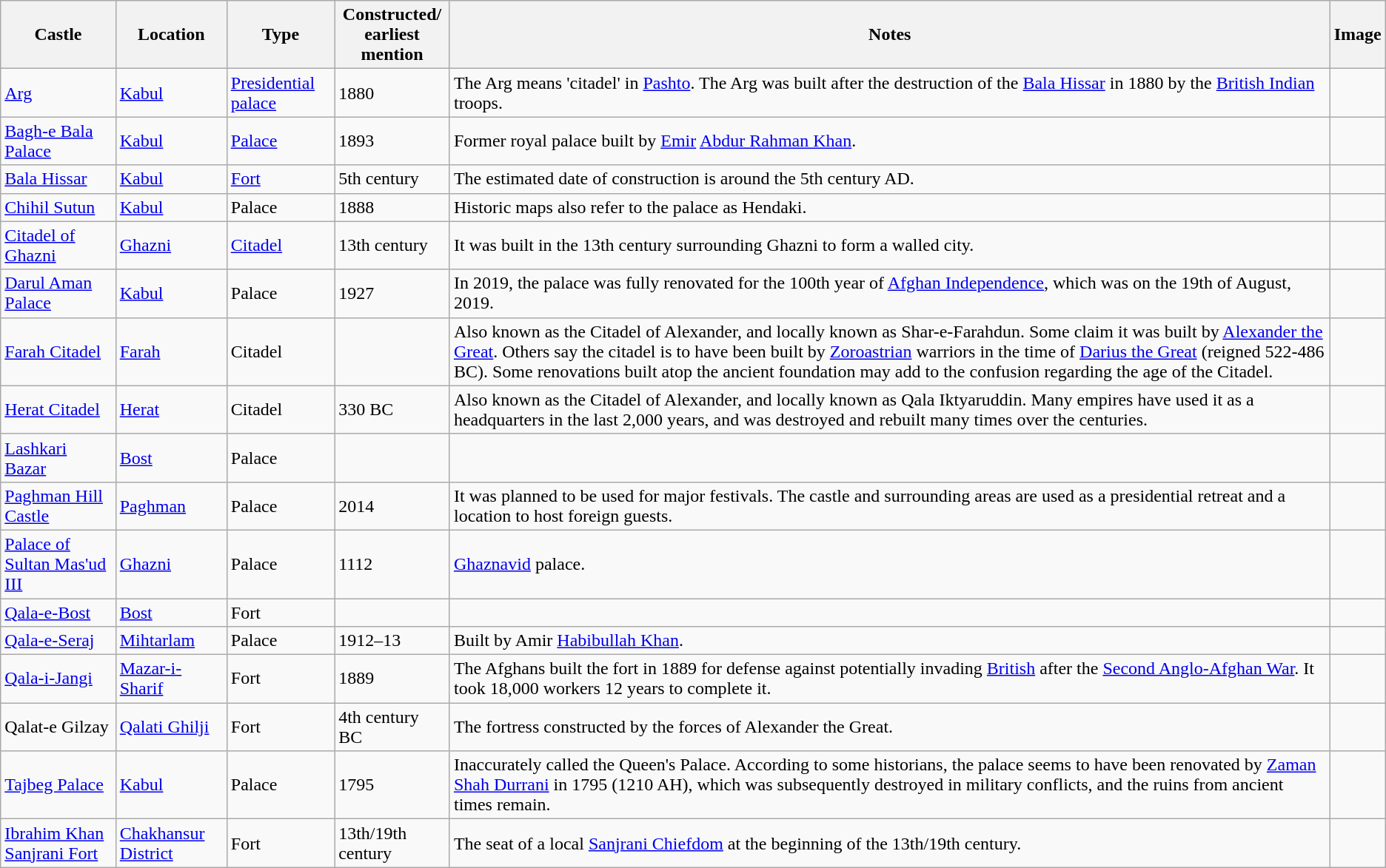<table class="wikitable sortable">
<tr>
<th>Castle</th>
<th>Location</th>
<th>Type</th>
<th>Constructed/<br>earliest mention</th>
<th class="unsortable">Notes</th>
<th class="unsortable">Image</th>
</tr>
<tr>
<td><a href='#'>Arg</a></td>
<td><a href='#'>Kabul</a></td>
<td><a href='#'>Presidential palace</a></td>
<td>1880</td>
<td>The Arg means 'citadel' in <a href='#'>Pashto</a>. The Arg was built after the destruction of the <a href='#'>Bala Hissar</a> in 1880 by the <a href='#'>British Indian</a> troops.</td>
<td></td>
</tr>
<tr>
<td><a href='#'>Bagh-e Bala Palace</a></td>
<td><a href='#'>Kabul</a></td>
<td><a href='#'>Palace</a></td>
<td>1893</td>
<td>Former royal palace built by <a href='#'>Emir</a> <a href='#'>Abdur Rahman Khan</a>.</td>
<td></td>
</tr>
<tr>
<td><a href='#'>Bala Hissar</a></td>
<td><a href='#'>Kabul</a></td>
<td><a href='#'>Fort</a></td>
<td>5th century</td>
<td>The estimated date of construction is around the 5th century AD.</td>
<td></td>
</tr>
<tr>
<td><a href='#'>Chihil Sutun</a></td>
<td><a href='#'>Kabul</a></td>
<td>Palace</td>
<td>1888</td>
<td>Historic maps also refer to the palace as Hendaki.</td>
<td></td>
</tr>
<tr>
<td><a href='#'>Citadel of Ghazni</a></td>
<td><a href='#'>Ghazni</a></td>
<td><a href='#'>Citadel</a></td>
<td>13th century</td>
<td>It was built in the 13th century surrounding Ghazni to form a walled city.</td>
<td></td>
</tr>
<tr>
<td><a href='#'>Darul Aman Palace</a></td>
<td><a href='#'>Kabul</a></td>
<td>Palace</td>
<td>1927</td>
<td>In 2019, the palace was fully renovated for the 100th year of <a href='#'>Afghan Independence</a>, which was on the 19th of August, 2019.</td>
<td></td>
</tr>
<tr>
<td><a href='#'>Farah Citadel</a></td>
<td><a href='#'>Farah</a></td>
<td>Citadel</td>
<td></td>
<td>Also known as the Citadel of Alexander, and locally known as Shar-e-Farahdun. Some claim it was built by <a href='#'>Alexander the Great</a>. Others say the citadel is to have been built by <a href='#'>Zoroastrian</a> warriors in the time of <a href='#'>Darius the Great</a> (reigned 522-486 BC). Some renovations built atop the ancient foundation may add to the confusion regarding the age of the Citadel.</td>
<td></td>
</tr>
<tr>
<td><a href='#'>Herat Citadel</a></td>
<td><a href='#'>Herat</a></td>
<td>Citadel</td>
<td>330 BC</td>
<td>Also known as the Citadel of Alexander, and locally known as Qala Iktyaruddin. Many empires have used it as a headquarters in the last 2,000 years, and was destroyed and rebuilt many times over the centuries.</td>
<td></td>
</tr>
<tr>
<td><a href='#'>Lashkari Bazar</a></td>
<td><a href='#'>Bost</a></td>
<td>Palace</td>
<td></td>
<td></td>
<td></td>
</tr>
<tr>
<td><a href='#'>Paghman Hill Castle</a></td>
<td><a href='#'>Paghman</a></td>
<td>Palace</td>
<td>2014</td>
<td>It was planned to be used for major festivals. The castle and surrounding areas are used as a presidential retreat and a location to host foreign guests.</td>
<td></td>
</tr>
<tr>
<td><a href='#'>Palace of Sultan Mas'ud III</a></td>
<td><a href='#'>Ghazni</a></td>
<td>Palace</td>
<td>1112</td>
<td><a href='#'>Ghaznavid</a> palace.</td>
<td></td>
</tr>
<tr>
<td><a href='#'>Qala-e-Bost</a></td>
<td><a href='#'>Bost</a></td>
<td>Fort</td>
<td></td>
<td></td>
<td></td>
</tr>
<tr>
<td><a href='#'>Qala-e-Seraj</a></td>
<td><a href='#'>Mihtarlam</a></td>
<td>Palace</td>
<td>1912–13</td>
<td>Built by Amir <a href='#'>Habibullah Khan</a>.</td>
<td></td>
</tr>
<tr>
<td><a href='#'>Qala-i-Jangi</a></td>
<td><a href='#'>Mazar-i-Sharif</a></td>
<td>Fort</td>
<td>1889</td>
<td>The Afghans built the fort in 1889 for defense against potentially invading <a href='#'>British</a> after the <a href='#'>Second Anglo-Afghan War</a>. It took 18,000 workers 12 years to complete it.</td>
<td></td>
</tr>
<tr>
<td>Qalat-e Gilzay</td>
<td><a href='#'>Qalati Ghilji</a></td>
<td>Fort</td>
<td>4th century BC</td>
<td>The fortress constructed by the forces of Alexander the Great.</td>
<td></td>
</tr>
<tr>
<td><a href='#'>Tajbeg Palace</a></td>
<td><a href='#'>Kabul</a></td>
<td>Palace</td>
<td>1795</td>
<td>Inaccurately called the Queen's Palace. According to some historians, the palace seems to have been renovated by <a href='#'>Zaman Shah Durrani</a> in 1795 (1210 AH), which was subsequently destroyed in military conflicts, and the ruins from ancient times remain.</td>
<td></td>
</tr>
<tr>
<td><a href='#'>Ibrahim Khan Sanjrani Fort</a></td>
<td><a href='#'>Chakhansur District</a></td>
<td>Fort</td>
<td>13th/19th century</td>
<td>The seat of a local <a href='#'>Sanjrani Chiefdom</a> at the beginning of the 13th/19th century.</td>
<td></td>
</tr>
</table>
